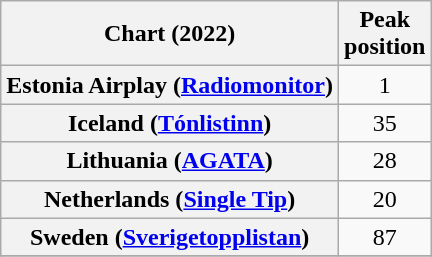<table class="wikitable sortable plainrowheaders" style="text-align:center">
<tr>
<th scope="col">Chart (2022)</th>
<th scope="col">Peak<br>position</th>
</tr>
<tr>
<th scope="row">Estonia Airplay (<a href='#'>Radiomonitor</a>)</th>
<td>1</td>
</tr>
<tr>
<th scope="row">Iceland (<a href='#'>Tónlistinn</a>)</th>
<td>35</td>
</tr>
<tr>
<th scope="row">Lithuania (<a href='#'>AGATA</a>)</th>
<td>28</td>
</tr>
<tr>
<th scope="row">Netherlands (<a href='#'>Single Tip</a>)</th>
<td>20</td>
</tr>
<tr>
<th scope="row">Sweden (<a href='#'>Sverigetopplistan</a>)</th>
<td>87</td>
</tr>
<tr>
</tr>
</table>
